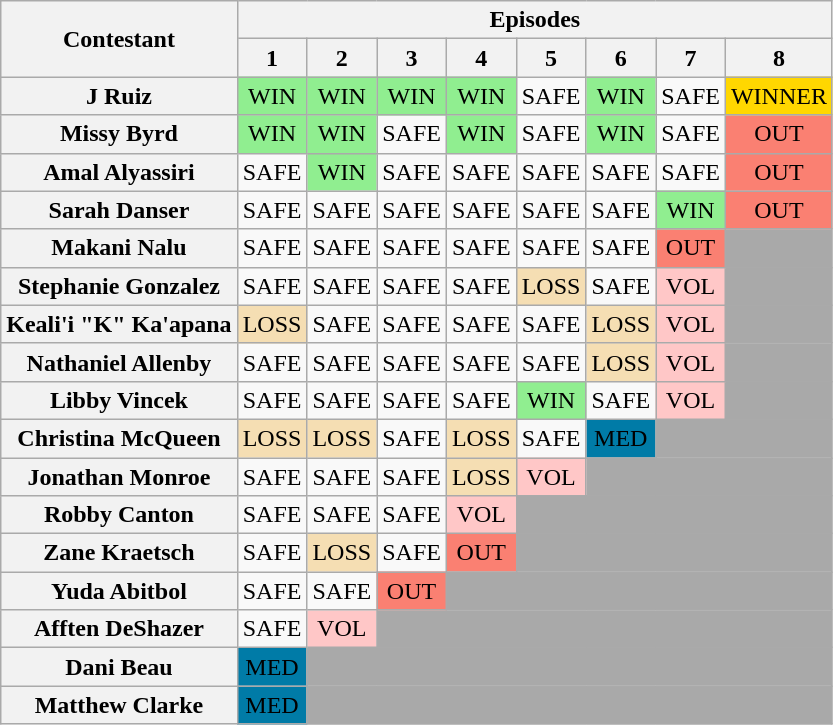<table class="wikitable nowrap" style="text-align:center;">
<tr>
<th rowspan="2">Contestant</th>
<th colspan="8">Episodes</th>
</tr>
<tr>
<th>1</th>
<th>2</th>
<th>3</th>
<th>4</th>
<th>5</th>
<th>6</th>
<th>7</th>
<th>8</th>
</tr>
<tr>
<th>J Ruiz</th>
<td bgcolor="lightgreen">WIN</td>
<td bgcolor="lightgreen">WIN</td>
<td bgcolor="lightgreen">WIN</td>
<td bgcolor="lightgreen">WIN</td>
<td>SAFE</td>
<td bgcolor="lightgreen">WIN</td>
<td>SAFE</td>
<td bgcolor="gold">WINNER</td>
</tr>
<tr>
<th>Missy Byrd</th>
<td bgcolor="lightgreen">WIN</td>
<td bgcolor="lightgreen">WIN</td>
<td>SAFE</td>
<td bgcolor="lightgreen">WIN</td>
<td>SAFE</td>
<td bgcolor="lightgreen">WIN</td>
<td>SAFE</td>
<td bgcolor="salmon">OUT</td>
</tr>
<tr>
<th>Amal Alyassiri</th>
<td>SAFE</td>
<td bgcolor="lightgreen">WIN</td>
<td>SAFE</td>
<td>SAFE</td>
<td>SAFE</td>
<td>SAFE</td>
<td>SAFE</td>
<td bgcolor="salmon">OUT</td>
</tr>
<tr>
<th>Sarah Danser</th>
<td>SAFE</td>
<td>SAFE</td>
<td>SAFE</td>
<td>SAFE</td>
<td>SAFE</td>
<td>SAFE</td>
<td bgcolor="lightgreen">WIN</td>
<td bgcolor="salmon">OUT</td>
</tr>
<tr>
<th>Makani Nalu</th>
<td>SAFE</td>
<td>SAFE</td>
<td>SAFE</td>
<td>SAFE</td>
<td>SAFE</td>
<td>SAFE</td>
<td bgcolor="salmon">OUT</td>
<td colspan="1" bgcolor="darkgrey"></td>
</tr>
<tr>
<th>Stephanie Gonzalez</th>
<td>SAFE</td>
<td>SAFE</td>
<td>SAFE</td>
<td>SAFE</td>
<td bgcolor="wheat">LOSS</td>
<td>SAFE</td>
<td bgcolor="FFC7C7">VOL</td>
<td colspan="1" bgcolor="darkgrey"></td>
</tr>
<tr>
<th>Keali'i "K" Ka'apana</th>
<td bgcolor="wheat">LOSS</td>
<td>SAFE</td>
<td>SAFE</td>
<td>SAFE</td>
<td>SAFE</td>
<td bgcolor="wheat">LOSS</td>
<td bgcolor="FFC7C7">VOL</td>
<td colspan="1" bgcolor="darkgrey"></td>
</tr>
<tr>
<th>Nathaniel Allenby</th>
<td>SAFE</td>
<td>SAFE</td>
<td>SAFE</td>
<td>SAFE</td>
<td>SAFE</td>
<td bgcolor="wheat">LOSS</td>
<td bgcolor="FFC7C7">VOL</td>
<td colspan="1" bgcolor="darkgrey"></td>
</tr>
<tr>
<th>Libby Vincek</th>
<td>SAFE</td>
<td>SAFE</td>
<td>SAFE</td>
<td>SAFE</td>
<td bgcolor="lightgreen">WIN</td>
<td>SAFE</td>
<td bgcolor="FFC7C7">VOL</td>
<td colspan="1" bgcolor="darkgrey"></td>
</tr>
<tr>
<th>Christina McQueen</th>
<td bgcolor="wheat">LOSS</td>
<td bgcolor="wheat">LOSS</td>
<td>SAFE</td>
<td bgcolor="wheat">LOSS</td>
<td>SAFE</td>
<td bgcolor="007BA7">MED</td>
<td colspan="2" bgcolor="darkgrey"></td>
</tr>
<tr>
<th>Jonathan Monroe</th>
<td>SAFE</td>
<td>SAFE</td>
<td>SAFE</td>
<td bgcolor="wheat">LOSS</td>
<td bgcolor="FFC7C7">VOL</td>
<td colspan="3" bgcolor="darkgrey"></td>
</tr>
<tr>
<th>Robby Canton</th>
<td>SAFE</td>
<td>SAFE</td>
<td>SAFE</td>
<td bgcolor="FFC7C7">VOL</td>
<td colspan="4" bgcolor="darkgrey"></td>
</tr>
<tr>
<th>Zane Kraetsch</th>
<td>SAFE</td>
<td bgcolor="wheat">LOSS</td>
<td>SAFE</td>
<td bgcolor="salmon">OUT</td>
<td colspan="4" bgcolor="darkgrey"></td>
</tr>
<tr>
<th>Yuda Abitbol</th>
<td>SAFE</td>
<td>SAFE</td>
<td bgcolor="salmon">OUT</td>
<td colspan="5" bgcolor="darkgrey"></td>
</tr>
<tr>
<th>Afften DeShazer</th>
<td>SAFE</td>
<td bgcolor="FFC7C7">VOL</td>
<td colspan="6" bgcolor="darkgrey"></td>
</tr>
<tr>
<th>Dani Beau</th>
<td bgcolor="007BA7">MED</td>
<td colspan="7" bgcolor="darkgrey"></td>
</tr>
<tr>
<th>Matthew Clarke</th>
<td bgcolor="007BA7">MED</td>
<td colspan="7" bgcolor="darkgrey"></td>
</tr>
</table>
